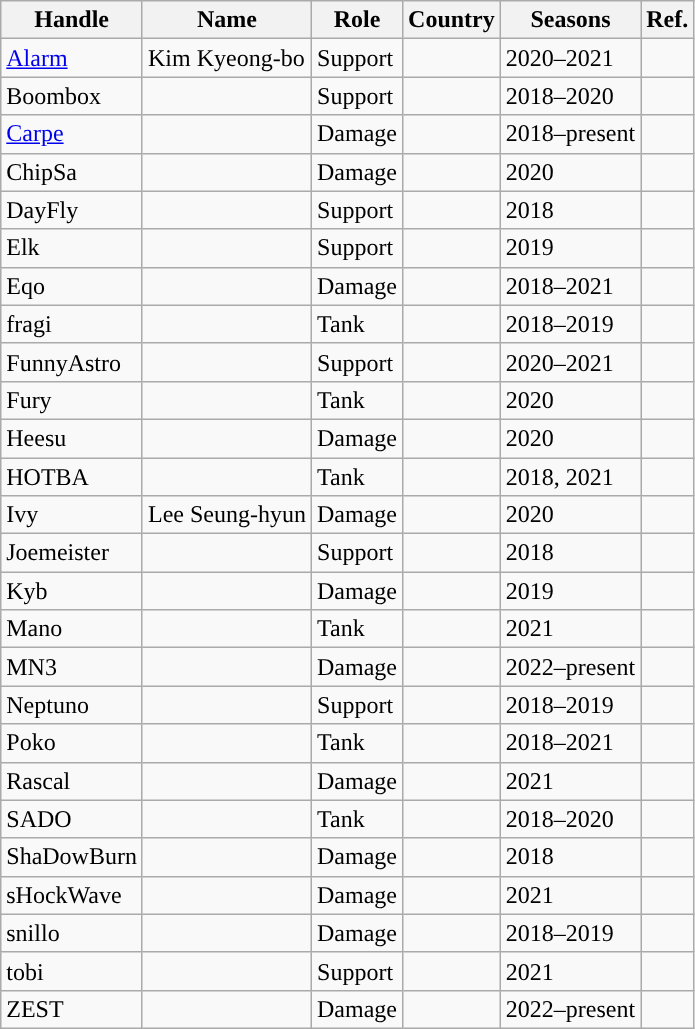<table class="wikitable sortable" style="text-align:left;">
<tr>
<th style="background-color:#">Handle</th>
<th style="background-color:#">Name</th>
<th style="background-color:#">Role</th>
<th style="background-color:#">Country</th>
<th style="background-color:#">Seasons</th>
<th style="background-color:#">Ref.</th>
</tr>
<tr>
<td><a href='#'>Alarm</a></td>
<td>Kim Kyeong-bo</td>
<td>Support</td>
<td></td>
<td>2020–2021</td>
<td></td>
</tr>
<tr>
<td>Boombox</td>
<td></td>
<td>Support</td>
<td></td>
<td>2018–2020</td>
<td></td>
</tr>
<tr>
<td><a href='#'>Carpe</a></td>
<td></td>
<td>Damage</td>
<td></td>
<td>2018–present</td>
<td></td>
</tr>
<tr>
<td>ChipSa</td>
<td></td>
<td>Damage</td>
<td></td>
<td>2020</td>
<td></td>
</tr>
<tr>
<td>DayFly</td>
<td></td>
<td>Support</td>
<td></td>
<td>2018</td>
<td></td>
</tr>
<tr>
<td>Elk</td>
<td></td>
<td>Support</td>
<td></td>
<td>2019</td>
<td></td>
</tr>
<tr>
<td>Eqo</td>
<td></td>
<td>Damage</td>
<td></td>
<td>2018–2021</td>
<td></td>
</tr>
<tr>
<td>fragi</td>
<td></td>
<td>Tank</td>
<td></td>
<td>2018–2019</td>
<td></td>
</tr>
<tr>
<td>FunnyAstro</td>
<td></td>
<td>Support</td>
<td></td>
<td>2020–2021</td>
<td></td>
</tr>
<tr>
<td>Fury</td>
<td></td>
<td>Tank</td>
<td></td>
<td>2020</td>
<td></td>
</tr>
<tr>
<td>Heesu</td>
<td></td>
<td>Damage</td>
<td></td>
<td>2020</td>
<td></td>
</tr>
<tr>
<td>HOTBA</td>
<td></td>
<td>Tank</td>
<td></td>
<td>2018, 2021</td>
<td></td>
</tr>
<tr>
<td>Ivy</td>
<td>Lee Seung-hyun</td>
<td>Damage</td>
<td></td>
<td>2020</td>
<td></td>
</tr>
<tr>
<td>Joemeister</td>
<td></td>
<td>Support</td>
<td></td>
<td>2018</td>
<td></td>
</tr>
<tr>
<td>Kyb</td>
<td></td>
<td>Damage</td>
<td></td>
<td>2019</td>
<td></td>
</tr>
<tr>
<td>Mano</td>
<td></td>
<td>Tank</td>
<td></td>
<td>2021</td>
<td></td>
</tr>
<tr>
<td>MN3</td>
<td></td>
<td>Damage</td>
<td></td>
<td>2022–present</td>
<td></td>
</tr>
<tr>
<td>Neptuno</td>
<td></td>
<td>Support</td>
<td></td>
<td>2018–2019</td>
<td></td>
</tr>
<tr>
<td>Poko</td>
<td></td>
<td>Tank</td>
<td></td>
<td>2018–2021</td>
<td></td>
</tr>
<tr>
<td>Rascal</td>
<td></td>
<td>Damage</td>
<td></td>
<td>2021</td>
<td></td>
</tr>
<tr>
<td>SADO</td>
<td></td>
<td>Tank</td>
<td></td>
<td>2018–2020</td>
<td></td>
</tr>
<tr>
<td>ShaDowBurn</td>
<td></td>
<td>Damage</td>
<td></td>
<td>2018</td>
<td></td>
</tr>
<tr>
<td>sHockWave</td>
<td></td>
<td>Damage</td>
<td></td>
<td>2021</td>
<td></td>
</tr>
<tr>
<td>snillo</td>
<td></td>
<td>Damage</td>
<td></td>
<td>2018–2019</td>
<td></td>
</tr>
<tr>
<td>tobi</td>
<td></td>
<td>Support</td>
<td></td>
<td>2021</td>
<td></td>
</tr>
<tr>
<td>ZEST</td>
<td></td>
<td>Damage</td>
<td></td>
<td>2022–present</td>
<td></td>
</tr>
</table>
